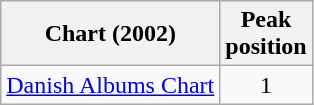<table class="wikitable sortable">
<tr>
<th>Chart (2002)</th>
<th>Peak<br>position</th>
</tr>
<tr>
<td><a href='#'>Danish Albums Chart</a></td>
<td style="text-align:center;">1</td>
</tr>
</table>
